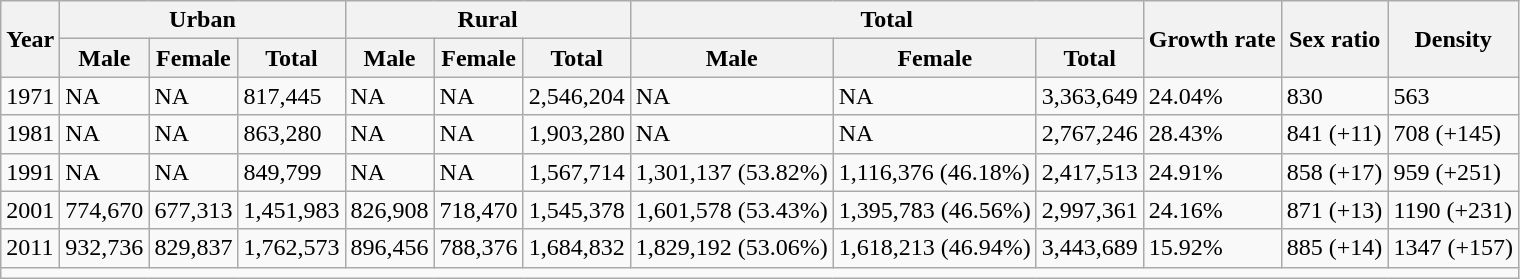<table class="wikitable">
<tr>
<th rowspan="2">Year</th>
<th colspan="3">Urban</th>
<th colspan="3">Rural</th>
<th colspan="3">Total</th>
<th rowspan="2">Growth rate</th>
<th rowspan="2">Sex ratio</th>
<th rowspan="2">Density</th>
</tr>
<tr>
<th>Male</th>
<th>Female</th>
<th>Total</th>
<th>Male</th>
<th>Female</th>
<th>Total</th>
<th>Male</th>
<th>Female</th>
<th>Total</th>
</tr>
<tr>
<td>1971</td>
<td>NA</td>
<td>NA</td>
<td>817,445</td>
<td>NA</td>
<td>NA</td>
<td>2,546,204</td>
<td>NA</td>
<td>NA</td>
<td>3,363,649</td>
<td>24.04%</td>
<td>830</td>
<td>563</td>
</tr>
<tr>
<td>1981</td>
<td>NA</td>
<td>NA</td>
<td>863,280</td>
<td>NA</td>
<td>NA</td>
<td>1,903,280</td>
<td>NA</td>
<td>NA</td>
<td>2,767,246</td>
<td>28.43%</td>
<td>841 (+11)</td>
<td>708 (+145)</td>
</tr>
<tr>
<td>1991</td>
<td>NA</td>
<td>NA</td>
<td>849,799</td>
<td>NA</td>
<td>NA</td>
<td>1,567,714</td>
<td>1,301,137 (53.82%)</td>
<td>1,116,376 (46.18%)</td>
<td>2,417,513</td>
<td>24.91%</td>
<td>858 (+17)</td>
<td>959 (+251)</td>
</tr>
<tr>
<td>2001</td>
<td>774,670</td>
<td>677,313</td>
<td>1,451,983</td>
<td>826,908</td>
<td>718,470</td>
<td>1,545,378</td>
<td>1,601,578 (53.43%)</td>
<td>1,395,783 (46.56%)</td>
<td>2,997,361</td>
<td>24.16%</td>
<td>871 (+13)</td>
<td>1190 (+231)</td>
</tr>
<tr>
<td>2011</td>
<td>932,736</td>
<td>829,837</td>
<td>1,762,573</td>
<td>896,456</td>
<td>788,376</td>
<td>1,684,832</td>
<td>1,829,192 (53.06%)</td>
<td>1,618,213 (46.94%)</td>
<td>3,443,689</td>
<td>15.92%</td>
<td>885 (+14)</td>
<td>1347 (+157)</td>
</tr>
<tr>
<td colspan="13"><small></small></td>
</tr>
</table>
